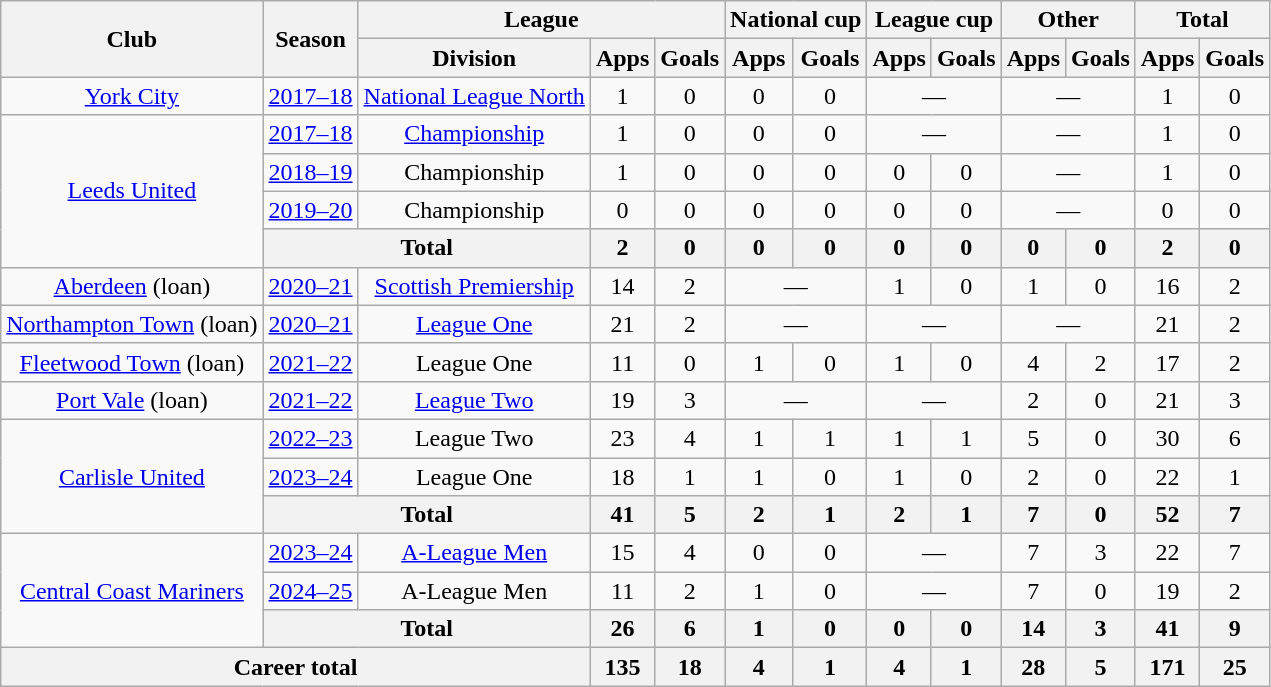<table class="wikitable" style="text-align: center;">
<tr>
<th rowspan="2">Club</th>
<th rowspan="2">Season</th>
<th colspan="3">League</th>
<th colspan="2">National cup</th>
<th colspan="2">League cup</th>
<th colspan="2">Other</th>
<th colspan="2">Total</th>
</tr>
<tr>
<th>Division</th>
<th>Apps</th>
<th>Goals</th>
<th>Apps</th>
<th>Goals</th>
<th>Apps</th>
<th>Goals</th>
<th>Apps</th>
<th>Goals</th>
<th>Apps</th>
<th>Goals</th>
</tr>
<tr>
<td><a href='#'>York City</a></td>
<td><a href='#'>2017–18</a></td>
<td><a href='#'>National League North</a></td>
<td>1</td>
<td>0</td>
<td>0</td>
<td>0</td>
<td colspan="2">—</td>
<td colspan="2">—</td>
<td>1</td>
<td>0</td>
</tr>
<tr>
<td rowspan="4"><a href='#'>Leeds United</a></td>
<td><a href='#'>2017–18</a></td>
<td><a href='#'>Championship</a></td>
<td>1</td>
<td>0</td>
<td>0</td>
<td>0</td>
<td colspan="2">—</td>
<td colspan="2">—</td>
<td>1</td>
<td>0</td>
</tr>
<tr>
<td><a href='#'>2018–19</a></td>
<td>Championship</td>
<td>1</td>
<td>0</td>
<td>0</td>
<td>0</td>
<td>0</td>
<td>0</td>
<td colspan="2">—</td>
<td>1</td>
<td>0</td>
</tr>
<tr>
<td><a href='#'>2019–20</a></td>
<td>Championship</td>
<td>0</td>
<td>0</td>
<td>0</td>
<td>0</td>
<td>0</td>
<td>0</td>
<td colspan="2">—</td>
<td>0</td>
<td>0</td>
</tr>
<tr>
<th colspan="2">Total</th>
<th>2</th>
<th>0</th>
<th>0</th>
<th>0</th>
<th>0</th>
<th>0</th>
<th>0</th>
<th>0</th>
<th>2</th>
<th>0</th>
</tr>
<tr>
<td><a href='#'>Aberdeen</a> (loan)</td>
<td><a href='#'>2020–21</a></td>
<td><a href='#'>Scottish Premiership</a></td>
<td>14</td>
<td>2</td>
<td colspan="2">—</td>
<td>1</td>
<td>0</td>
<td>1</td>
<td>0</td>
<td>16</td>
<td>2</td>
</tr>
<tr>
<td><a href='#'>Northampton Town</a> (loan)</td>
<td><a href='#'>2020–21</a></td>
<td><a href='#'>League One</a></td>
<td>21</td>
<td>2</td>
<td colspan="2">—</td>
<td colspan="2">—</td>
<td colspan="2">—</td>
<td>21</td>
<td>2</td>
</tr>
<tr>
<td><a href='#'>Fleetwood Town</a> (loan)</td>
<td><a href='#'>2021–22</a></td>
<td>League One</td>
<td>11</td>
<td>0</td>
<td>1</td>
<td>0</td>
<td>1</td>
<td>0</td>
<td>4</td>
<td>2</td>
<td>17</td>
<td>2</td>
</tr>
<tr>
<td><a href='#'>Port Vale</a> (loan)</td>
<td><a href='#'>2021–22</a></td>
<td><a href='#'>League Two</a></td>
<td>19</td>
<td>3</td>
<td colspan="2">—</td>
<td colspan="2">—</td>
<td>2</td>
<td>0</td>
<td>21</td>
<td>3</td>
</tr>
<tr>
<td rowspan="3"><a href='#'>Carlisle United</a></td>
<td><a href='#'>2022–23</a></td>
<td>League Two</td>
<td>23</td>
<td>4</td>
<td>1</td>
<td>1</td>
<td>1</td>
<td>1</td>
<td>5</td>
<td>0</td>
<td>30</td>
<td>6</td>
</tr>
<tr>
<td><a href='#'>2023–24</a></td>
<td>League One</td>
<td>18</td>
<td>1</td>
<td>1</td>
<td>0</td>
<td>1</td>
<td>0</td>
<td>2</td>
<td>0</td>
<td>22</td>
<td>1</td>
</tr>
<tr>
<th colspan="2">Total</th>
<th>41</th>
<th>5</th>
<th>2</th>
<th>1</th>
<th>2</th>
<th>1</th>
<th>7</th>
<th>0</th>
<th>52</th>
<th>7</th>
</tr>
<tr>
<td rowspan=3><a href='#'>Central Coast Mariners</a></td>
<td><a href='#'>2023–24</a></td>
<td><a href='#'>A-League Men</a></td>
<td>15</td>
<td>4</td>
<td>0</td>
<td>0</td>
<td colspan="2">—</td>
<td>7</td>
<td>3</td>
<td>22</td>
<td>7</td>
</tr>
<tr>
<td><a href='#'>2024–25</a></td>
<td>A-League Men</td>
<td>11</td>
<td>2</td>
<td>1</td>
<td>0</td>
<td colspan="2">—</td>
<td>7</td>
<td>0</td>
<td>19</td>
<td>2</td>
</tr>
<tr>
<th colspan="2">Total</th>
<th>26</th>
<th>6</th>
<th>1</th>
<th>0</th>
<th>0</th>
<th>0</th>
<th>14</th>
<th>3</th>
<th>41</th>
<th>9</th>
</tr>
<tr>
<th colspan="3">Career total</th>
<th>135</th>
<th>18</th>
<th>4</th>
<th>1</th>
<th>4</th>
<th>1</th>
<th>28</th>
<th>5</th>
<th>171</th>
<th>25</th>
</tr>
</table>
